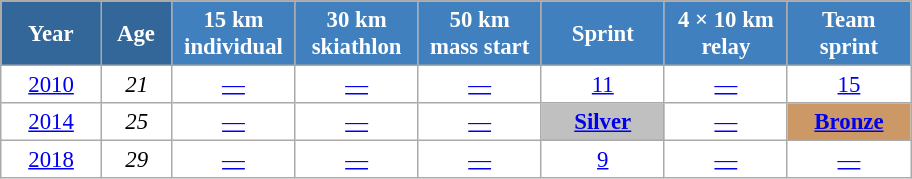<table class="wikitable" style="font-size:95%; text-align:center; border:grey solid 1px; border-collapse:collapse; background:#ffffff;">
<tr>
<th style="background-color:#369; color:white; width:60px;"> Year </th>
<th style="background-color:#369; color:white; width:40px;"> Age </th>
<th style="background-color:#4180be; color:white; width:75px;"> 15 km <br> individual </th>
<th style="background-color:#4180be; color:white; width:75px;"> 30 km <br> skiathlon </th>
<th style="background-color:#4180be; color:white; width:75px;"> 50 km <br> mass start </th>
<th style="background-color:#4180be; color:white; width:75px;"> Sprint </th>
<th style="background-color:#4180be; color:white; width:75px;"> 4 × 10 km <br> relay </th>
<th style="background-color:#4180be; color:white; width:75px;"> Team <br> sprint </th>
</tr>
<tr>
<td><a href='#'>2010</a></td>
<td><em>21</em></td>
<td><a href='#'>—</a></td>
<td><a href='#'>—</a></td>
<td><a href='#'>—</a></td>
<td><a href='#'>11</a></td>
<td><a href='#'>—</a></td>
<td><a href='#'>15</a></td>
</tr>
<tr>
<td><a href='#'>2014</a></td>
<td><em>25</em></td>
<td><a href='#'>—</a></td>
<td><a href='#'>—</a></td>
<td><a href='#'>—</a></td>
<td style="background:silver;"><a href='#'><strong>Silver</strong></a></td>
<td><a href='#'>—</a></td>
<td bgcolor="cc9966"><a href='#'><strong>Bronze</strong></a></td>
</tr>
<tr>
<td><a href='#'>2018</a></td>
<td><em>29</em></td>
<td><a href='#'>—</a></td>
<td><a href='#'>—</a></td>
<td><a href='#'>—</a></td>
<td><a href='#'>9</a></td>
<td><a href='#'>—</a></td>
<td><a href='#'>—</a></td>
</tr>
</table>
